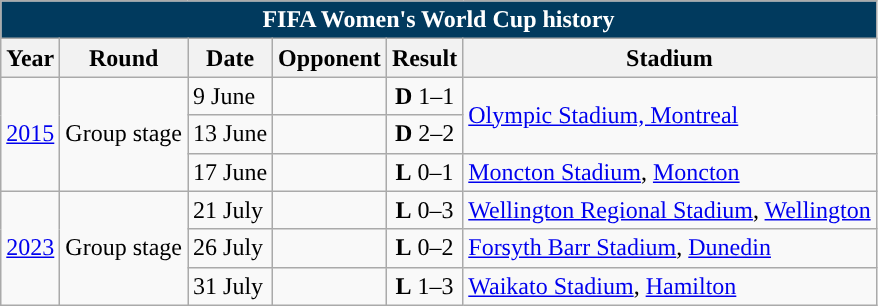<table class="wikitable" style="text-align: center;font-size:100%;">
<tr>
<th colspan=6 style="background: #013A5E; color: #FFFFFF;">FIFA Women's World Cup history</th>
</tr>
<tr>
<th>Year</th>
<th>Round</th>
<th>Date</th>
<th>Opponent</th>
<th>Result</th>
<th>Stadium</th>
</tr>
<tr>
<td rowspan=3> <a href='#'>2015</a></td>
<td rowspan=3>Group stage</td>
<td align="left">9 June</td>
<td align="left"></td>
<td><strong>D</strong> 1–1</td>
<td rowspan=2 align="left"><a href='#'>Olympic Stadium, Montreal</a></td>
</tr>
<tr>
<td align="left">13 June</td>
<td align="left"></td>
<td><strong>D</strong> 2–2</td>
</tr>
<tr>
<td align="left">17 June</td>
<td align="left"></td>
<td><strong>L</strong> 0–1</td>
<td align="left"><a href='#'>Moncton Stadium</a>, <a href='#'>Moncton</a></td>
</tr>
<tr>
<td rowspan=3>  <a href='#'>2023</a></td>
<td rowspan=3>Group stage</td>
<td align="left">21 July</td>
<td align="left"></td>
<td><strong>L</strong> 0–3</td>
<td align="left"><a href='#'>Wellington Regional Stadium</a>, <a href='#'>Wellington</a></td>
</tr>
<tr>
<td align="left">26 July</td>
<td align="left"></td>
<td><strong>L</strong> 0–2</td>
<td align="left"><a href='#'>Forsyth Barr Stadium</a>, <a href='#'>Dunedin</a></td>
</tr>
<tr>
<td align="left">31 July</td>
<td align="left"></td>
<td><strong>L</strong> 1–3</td>
<td align="left"><a href='#'>Waikato Stadium</a>, <a href='#'>Hamilton</a></td>
</tr>
</table>
